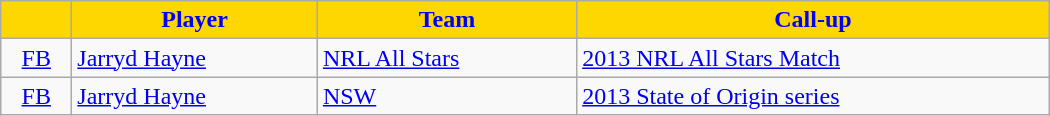<table class="wikitable" style="width:700px;">
<tr bgcolor=#bdb76b>
<th style="background:gold; color:blue; text-align:center;"></th>
<th style="background:gold; color:blue; text-align:center;">Player</th>
<th style="background:gold; color:blue; text-align:center;">Team</th>
<th style="background:gold; color:blue; text-align:center;">Call-up</th>
</tr>
<tr>
<td style="text-align:center"><a href='#'>FB</a></td>
<td><a href='#'>Jarryd Hayne</a></td>
<td><a href='#'>NRL All Stars</a></td>
<td><a href='#'>2013 NRL All Stars Match</a></td>
</tr>
<tr>
<td style="text-align:center"><a href='#'>FB</a></td>
<td><a href='#'>Jarryd Hayne</a></td>
<td> <a href='#'>NSW</a></td>
<td><a href='#'>2013 State of Origin series</a></td>
</tr>
</table>
